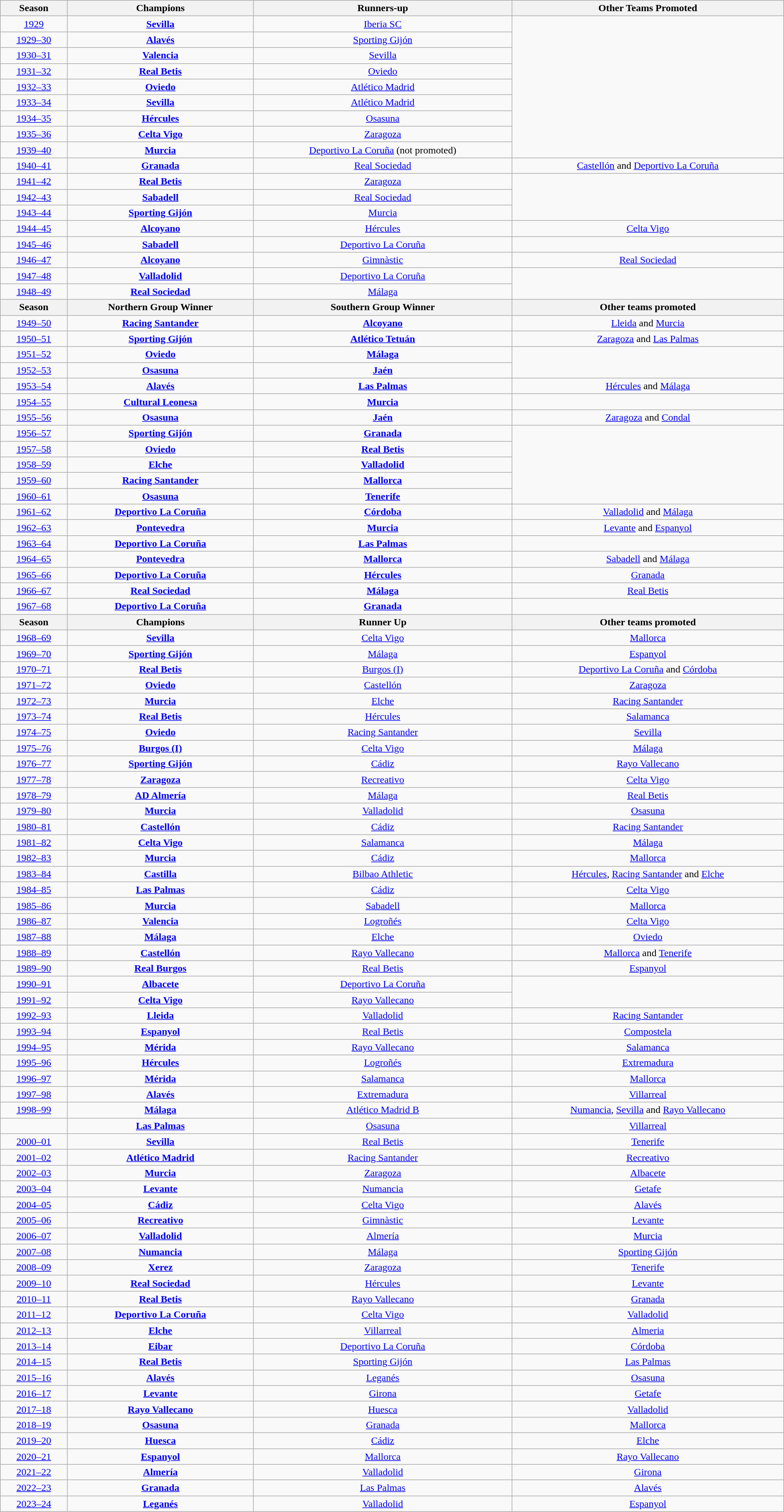<table class="wikitable sortable" style="width:100%; margin:0; text-align:center">
<tr>
<th>Season</th>
<th>Champions</th>
<th>Runners-up</th>
<th>Other Teams Promoted</th>
</tr>
<tr>
<td><a href='#'>1929</a></td>
<td><strong><a href='#'>Sevilla</a></strong></td>
<td><a href='#'>Iberia SC</a></td>
</tr>
<tr>
<td><a href='#'>1929–30</a></td>
<td><strong><a href='#'>Alavés</a></strong></td>
<td><a href='#'>Sporting Gijón</a></td>
</tr>
<tr>
<td><a href='#'>1930–31</a></td>
<td><strong><a href='#'>Valencia</a></strong></td>
<td><a href='#'>Sevilla</a></td>
</tr>
<tr>
<td><a href='#'>1931–32</a></td>
<td><strong><a href='#'>Real Betis</a></strong></td>
<td><a href='#'>Oviedo</a></td>
</tr>
<tr>
<td><a href='#'>1932–33</a></td>
<td><strong><a href='#'>Oviedo</a></strong></td>
<td><a href='#'>Atlético Madrid</a></td>
</tr>
<tr>
<td><a href='#'>1933–34</a></td>
<td><strong><a href='#'>Sevilla</a></strong></td>
<td><a href='#'>Atlético Madrid</a></td>
</tr>
<tr>
<td><a href='#'>1934–35</a></td>
<td><strong><a href='#'>Hércules</a></strong></td>
<td><a href='#'>Osasuna</a></td>
</tr>
<tr>
<td><a href='#'>1935–36</a></td>
<td><strong><a href='#'>Celta Vigo</a></strong></td>
<td><a href='#'>Zaragoza</a></td>
</tr>
<tr>
<td><a href='#'>1939–40</a></td>
<td><strong><a href='#'>Murcia</a></strong></td>
<td><a href='#'>Deportivo La Coruña</a> (not promoted)</td>
</tr>
<tr>
<td><a href='#'>1940–41</a></td>
<td><strong><a href='#'>Granada</a></strong></td>
<td><a href='#'>Real Sociedad</a></td>
<td><a href='#'>Castellón</a> and <a href='#'>Deportivo La Coruña</a></td>
</tr>
<tr>
<td><a href='#'>1941–42</a></td>
<td><strong><a href='#'>Real Betis</a></strong></td>
<td><a href='#'>Zaragoza</a></td>
</tr>
<tr>
<td><a href='#'>1942–43</a></td>
<td><strong><a href='#'>Sabadell</a></strong></td>
<td><a href='#'>Real Sociedad</a></td>
</tr>
<tr>
<td><a href='#'>1943–44</a></td>
<td><strong><a href='#'>Sporting Gijón</a></strong></td>
<td><a href='#'>Murcia</a></td>
</tr>
<tr>
<td><a href='#'>1944–45</a></td>
<td><strong><a href='#'>Alcoyano</a></strong></td>
<td><a href='#'>Hércules</a></td>
<td><a href='#'>Celta Vigo</a></td>
</tr>
<tr>
<td><a href='#'>1945–46</a></td>
<td><strong><a href='#'>Sabadell</a></strong></td>
<td><a href='#'>Deportivo La Coruña</a></td>
</tr>
<tr>
<td><a href='#'>1946–47</a></td>
<td><strong><a href='#'>Alcoyano</a></strong></td>
<td><a href='#'>Gimnàstic</a></td>
<td><a href='#'>Real Sociedad</a></td>
</tr>
<tr>
<td><a href='#'>1947–48</a></td>
<td><strong><a href='#'>Valladolid</a></strong></td>
<td><a href='#'>Deportivo La Coruña</a></td>
</tr>
<tr>
<td><a href='#'>1948–49</a></td>
<td><strong><a href='#'>Real Sociedad</a></strong></td>
<td><a href='#'>Málaga</a></td>
</tr>
<tr>
<th>Season</th>
<th>Northern Group Winner</th>
<th>Southern Group Winner</th>
<th>Other teams promoted</th>
</tr>
<tr>
<td><a href='#'>1949–50</a></td>
<td><strong><a href='#'>Racing Santander</a></strong></td>
<td><strong><a href='#'>Alcoyano</a></strong></td>
<td><a href='#'>Lleida</a> and <a href='#'>Murcia</a></td>
</tr>
<tr>
<td><a href='#'>1950–51</a></td>
<td><strong><a href='#'>Sporting Gijón</a></strong></td>
<td><strong><a href='#'>Atlético Tetuán</a></strong></td>
<td><a href='#'>Zaragoza</a> and <a href='#'>Las Palmas</a></td>
</tr>
<tr>
<td><a href='#'>1951–52</a></td>
<td><strong><a href='#'>Oviedo</a></strong></td>
<td><strong><a href='#'>Málaga</a></strong></td>
</tr>
<tr>
<td><a href='#'>1952–53</a></td>
<td><strong><a href='#'>Osasuna</a></strong></td>
<td><strong><a href='#'>Jaén</a></strong></td>
</tr>
<tr>
<td><a href='#'>1953–54</a></td>
<td><strong><a href='#'>Alavés</a></strong></td>
<td><strong><a href='#'>Las Palmas</a></strong></td>
<td><a href='#'>Hércules</a> and <a href='#'>Málaga</a></td>
</tr>
<tr>
<td><a href='#'>1954–55</a></td>
<td><strong><a href='#'>Cultural Leonesa</a></strong></td>
<td><strong><a href='#'>Murcia</a></strong></td>
</tr>
<tr>
<td><a href='#'>1955–56</a></td>
<td><strong><a href='#'>Osasuna</a></strong></td>
<td><strong><a href='#'>Jaén</a></strong></td>
<td><a href='#'>Zaragoza</a> and <a href='#'>Condal</a></td>
</tr>
<tr>
<td><a href='#'>1956–57</a></td>
<td><strong><a href='#'>Sporting Gijón</a></strong></td>
<td><strong><a href='#'>Granada</a></strong></td>
</tr>
<tr>
<td><a href='#'>1957–58</a></td>
<td><strong><a href='#'>Oviedo</a></strong></td>
<td><strong><a href='#'>Real Betis</a></strong></td>
</tr>
<tr>
<td><a href='#'>1958–59</a></td>
<td><strong><a href='#'>Elche</a></strong></td>
<td><strong><a href='#'>Valladolid</a></strong></td>
</tr>
<tr>
<td><a href='#'>1959–60</a></td>
<td><strong><a href='#'>Racing Santander</a></strong></td>
<td><strong><a href='#'>Mallorca</a></strong></td>
</tr>
<tr>
<td><a href='#'>1960–61</a></td>
<td><strong><a href='#'>Osasuna</a></strong></td>
<td><strong><a href='#'>Tenerife</a></strong></td>
</tr>
<tr>
<td><a href='#'>1961–62</a></td>
<td><strong><a href='#'>Deportivo La Coruña</a></strong></td>
<td><strong><a href='#'>Córdoba</a></strong></td>
<td><a href='#'>Valladolid</a> and <a href='#'>Málaga</a></td>
</tr>
<tr>
<td><a href='#'>1962–63</a></td>
<td><strong><a href='#'>Pontevedra</a></strong></td>
<td><strong><a href='#'>Murcia</a></strong></td>
<td><a href='#'>Levante</a> and <a href='#'>Espanyol</a></td>
</tr>
<tr>
<td><a href='#'>1963–64</a></td>
<td><strong><a href='#'>Deportivo La Coruña</a></strong></td>
<td><strong><a href='#'>Las Palmas</a></strong></td>
</tr>
<tr>
<td><a href='#'>1964–65</a></td>
<td><strong><a href='#'>Pontevedra</a></strong></td>
<td><strong><a href='#'>Mallorca</a></strong></td>
<td><a href='#'>Sabadell</a> and <a href='#'>Málaga</a></td>
</tr>
<tr>
<td><a href='#'>1965–66</a></td>
<td><strong><a href='#'>Deportivo La Coruña</a></strong></td>
<td><strong><a href='#'>Hércules</a></strong></td>
<td><a href='#'>Granada</a></td>
</tr>
<tr>
<td><a href='#'>1966–67</a></td>
<td><strong><a href='#'>Real Sociedad</a></strong></td>
<td><strong><a href='#'>Málaga</a></strong></td>
<td><a href='#'>Real Betis</a></td>
</tr>
<tr>
<td><a href='#'>1967–68</a></td>
<td><strong><a href='#'>Deportivo La Coruña</a></strong></td>
<td><strong><a href='#'>Granada</a></strong></td>
</tr>
<tr>
<th>Season</th>
<th>Champions</th>
<th>Runner Up</th>
<th>Other teams promoted</th>
</tr>
<tr>
<td><a href='#'>1968–69</a></td>
<td><strong><a href='#'>Sevilla</a></strong></td>
<td><a href='#'>Celta Vigo</a></td>
<td><a href='#'>Mallorca</a></td>
</tr>
<tr>
<td><a href='#'>1969–70</a></td>
<td><strong><a href='#'>Sporting Gijón</a></strong></td>
<td><a href='#'>Málaga</a></td>
<td><a href='#'>Espanyol</a></td>
</tr>
<tr>
<td><a href='#'>1970–71</a></td>
<td><strong><a href='#'>Real Betis</a></strong></td>
<td><a href='#'>Burgos (I)</a></td>
<td><a href='#'>Deportivo La Coruña</a> and <a href='#'>Córdoba</a></td>
</tr>
<tr>
<td><a href='#'>1971–72</a></td>
<td><strong><a href='#'>Oviedo</a></strong></td>
<td><a href='#'>Castellón</a></td>
<td><a href='#'>Zaragoza</a></td>
</tr>
<tr>
<td><a href='#'>1972–73</a></td>
<td><strong><a href='#'>Murcia</a></strong></td>
<td><a href='#'>Elche</a></td>
<td><a href='#'>Racing Santander</a></td>
</tr>
<tr>
<td><a href='#'>1973–74</a></td>
<td><strong><a href='#'>Real Betis</a></strong></td>
<td><a href='#'>Hércules</a></td>
<td><a href='#'>Salamanca</a></td>
</tr>
<tr>
<td><a href='#'>1974–75</a></td>
<td><strong><a href='#'>Oviedo</a></strong></td>
<td><a href='#'>Racing Santander</a></td>
<td><a href='#'>Sevilla</a></td>
</tr>
<tr>
<td><a href='#'>1975–76</a></td>
<td><strong><a href='#'>Burgos (I)</a></strong></td>
<td><a href='#'>Celta Vigo</a></td>
<td><a href='#'>Málaga</a></td>
</tr>
<tr>
<td><a href='#'>1976–77</a></td>
<td><strong><a href='#'>Sporting Gijón</a></strong></td>
<td><a href='#'>Cádiz</a></td>
<td><a href='#'>Rayo Vallecano</a></td>
</tr>
<tr>
<td><a href='#'>1977–78</a></td>
<td><strong><a href='#'>Zaragoza</a></strong></td>
<td><a href='#'>Recreativo</a></td>
<td><a href='#'>Celta Vigo</a></td>
</tr>
<tr>
<td><a href='#'>1978–79</a></td>
<td><strong><a href='#'>AD Almería</a></strong></td>
<td><a href='#'>Málaga</a></td>
<td><a href='#'>Real Betis</a></td>
</tr>
<tr>
<td><a href='#'>1979–80</a></td>
<td><strong><a href='#'>Murcia</a></strong></td>
<td><a href='#'>Valladolid</a></td>
<td><a href='#'>Osasuna</a></td>
</tr>
<tr>
<td><a href='#'>1980–81</a></td>
<td><strong><a href='#'>Castellón</a></strong></td>
<td><a href='#'>Cádiz</a></td>
<td><a href='#'>Racing Santander</a></td>
</tr>
<tr>
<td><a href='#'>1981–82</a></td>
<td><strong><a href='#'>Celta Vigo</a></strong></td>
<td><a href='#'>Salamanca</a></td>
<td><a href='#'>Málaga</a></td>
</tr>
<tr>
<td><a href='#'>1982–83</a></td>
<td><strong><a href='#'>Murcia</a></strong></td>
<td><a href='#'>Cádiz</a></td>
<td><a href='#'>Mallorca</a></td>
</tr>
<tr>
<td><a href='#'>1983–84</a></td>
<td><strong><a href='#'>Castilla</a></strong></td>
<td><a href='#'>Bilbao Athletic</a></td>
<td><a href='#'>Hércules</a>, <a href='#'>Racing Santander</a> and <a href='#'>Elche</a></td>
</tr>
<tr>
<td><a href='#'>1984–85</a></td>
<td><strong><a href='#'>Las Palmas</a></strong></td>
<td><a href='#'>Cádiz</a></td>
<td><a href='#'>Celta Vigo</a></td>
</tr>
<tr>
<td><a href='#'>1985–86</a></td>
<td><strong><a href='#'>Murcia</a></strong></td>
<td><a href='#'>Sabadell</a></td>
<td><a href='#'>Mallorca</a></td>
</tr>
<tr>
<td><a href='#'>1986–87</a></td>
<td><strong><a href='#'>Valencia</a></strong></td>
<td><a href='#'>Logroñés</a></td>
<td><a href='#'>Celta Vigo</a></td>
</tr>
<tr>
<td><a href='#'>1987–88</a></td>
<td><strong><a href='#'>Málaga</a></strong></td>
<td><a href='#'>Elche</a></td>
<td><a href='#'>Oviedo</a></td>
</tr>
<tr>
<td><a href='#'>1988–89</a></td>
<td><strong><a href='#'>Castellón</a></strong></td>
<td><a href='#'>Rayo Vallecano</a></td>
<td><a href='#'>Mallorca</a> and <a href='#'>Tenerife</a></td>
</tr>
<tr>
<td><a href='#'>1989–90</a></td>
<td><strong><a href='#'>Real Burgos</a></strong></td>
<td><a href='#'>Real Betis</a></td>
<td><a href='#'>Espanyol</a></td>
</tr>
<tr>
<td><a href='#'>1990–91</a></td>
<td><strong><a href='#'>Albacete</a></strong></td>
<td><a href='#'>Deportivo La Coruña</a></td>
</tr>
<tr>
<td><a href='#'>1991–92</a></td>
<td><strong><a href='#'>Celta Vigo</a></strong></td>
<td><a href='#'>Rayo Vallecano</a></td>
</tr>
<tr>
<td><a href='#'>1992–93</a></td>
<td><strong><a href='#'>Lleida</a></strong></td>
<td><a href='#'>Valladolid</a></td>
<td><a href='#'>Racing Santander</a></td>
</tr>
<tr>
<td><a href='#'>1993–94</a></td>
<td><strong><a href='#'>Espanyol</a></strong></td>
<td><a href='#'>Real Betis</a></td>
<td><a href='#'>Compostela</a></td>
</tr>
<tr>
<td><a href='#'>1994–95</a></td>
<td><strong><a href='#'>Mérida</a></strong></td>
<td><a href='#'>Rayo Vallecano</a></td>
<td><a href='#'>Salamanca</a></td>
</tr>
<tr>
<td><a href='#'>1995–96</a></td>
<td><strong><a href='#'>Hércules</a></strong></td>
<td><a href='#'>Logroñés</a></td>
<td><a href='#'>Extremadura</a></td>
</tr>
<tr>
<td><a href='#'>1996–97</a></td>
<td><strong><a href='#'>Mérida</a></strong></td>
<td><a href='#'>Salamanca</a></td>
<td><a href='#'>Mallorca</a></td>
</tr>
<tr>
<td><a href='#'>1997–98</a></td>
<td><strong><a href='#'>Alavés</a></strong></td>
<td><a href='#'>Extremadura</a></td>
<td><a href='#'>Villarreal</a></td>
</tr>
<tr>
<td><a href='#'>1998–99</a></td>
<td><strong><a href='#'>Málaga</a></strong></td>
<td><a href='#'>Atlético Madrid B</a></td>
<td><a href='#'>Numancia</a>, <a href='#'>Sevilla</a> and <a href='#'>Rayo Vallecano</a></td>
</tr>
<tr>
<td></td>
<td><strong><a href='#'>Las Palmas</a></strong></td>
<td><a href='#'>Osasuna</a></td>
<td><a href='#'>Villarreal</a></td>
</tr>
<tr>
<td><a href='#'>2000–01</a></td>
<td><strong><a href='#'>Sevilla</a></strong></td>
<td><a href='#'>Real Betis</a></td>
<td><a href='#'>Tenerife</a></td>
</tr>
<tr>
<td><a href='#'>2001–02</a></td>
<td><strong><a href='#'>Atlético Madrid</a></strong></td>
<td><a href='#'>Racing Santander</a></td>
<td><a href='#'>Recreativo</a></td>
</tr>
<tr>
<td><a href='#'>2002–03</a></td>
<td><strong><a href='#'>Murcia</a></strong></td>
<td><a href='#'>Zaragoza</a></td>
<td><a href='#'>Albacete</a></td>
</tr>
<tr>
<td><a href='#'>2003–04</a></td>
<td><strong><a href='#'>Levante</a></strong></td>
<td><a href='#'>Numancia</a></td>
<td><a href='#'>Getafe</a></td>
</tr>
<tr>
<td><a href='#'>2004–05</a></td>
<td><strong><a href='#'>Cádiz</a></strong></td>
<td><a href='#'>Celta Vigo</a></td>
<td><a href='#'>Alavés</a></td>
</tr>
<tr>
<td><a href='#'>2005–06</a></td>
<td><strong><a href='#'>Recreativo</a></strong></td>
<td><a href='#'>Gimnàstic</a></td>
<td><a href='#'>Levante</a></td>
</tr>
<tr>
<td><a href='#'>2006–07</a></td>
<td><strong><a href='#'>Valladolid</a></strong></td>
<td><a href='#'>Almería</a></td>
<td><a href='#'>Murcia</a></td>
</tr>
<tr>
<td><a href='#'>2007–08</a></td>
<td><strong><a href='#'>Numancia</a></strong></td>
<td><a href='#'>Málaga</a></td>
<td><a href='#'>Sporting Gijón</a></td>
</tr>
<tr>
<td><a href='#'>2008–09</a></td>
<td><strong><a href='#'>Xerez</a></strong></td>
<td><a href='#'>Zaragoza</a></td>
<td><a href='#'>Tenerife</a></td>
</tr>
<tr>
<td><a href='#'>2009–10</a></td>
<td><strong><a href='#'>Real Sociedad</a></strong></td>
<td><a href='#'>Hércules</a></td>
<td><a href='#'>Levante</a></td>
</tr>
<tr>
<td><a href='#'>2010–11</a></td>
<td><strong><a href='#'>Real Betis</a></strong></td>
<td><a href='#'>Rayo Vallecano</a></td>
<td><a href='#'>Granada</a></td>
</tr>
<tr>
<td><a href='#'>2011–12</a></td>
<td><strong><a href='#'>Deportivo La Coruña</a></strong></td>
<td><a href='#'>Celta Vigo</a></td>
<td><a href='#'>Valladolid</a></td>
</tr>
<tr>
<td><a href='#'>2012–13</a></td>
<td><strong><a href='#'>Elche</a></strong></td>
<td><a href='#'>Villarreal</a></td>
<td><a href='#'>Almeria</a></td>
</tr>
<tr>
<td><a href='#'>2013–14</a></td>
<td><strong><a href='#'>Eibar</a></strong></td>
<td><a href='#'>Deportivo La Coruña</a></td>
<td><a href='#'>Córdoba</a></td>
</tr>
<tr>
<td><a href='#'>2014–15</a></td>
<td><strong><a href='#'>Real Betis</a></strong></td>
<td><a href='#'>Sporting Gijón</a></td>
<td><a href='#'>Las Palmas</a></td>
</tr>
<tr>
<td><a href='#'>2015–16</a></td>
<td><strong><a href='#'>Alavés</a></strong></td>
<td><a href='#'>Leganés</a></td>
<td><a href='#'>Osasuna</a></td>
</tr>
<tr>
<td><a href='#'>2016–17</a></td>
<td><strong><a href='#'>Levante</a></strong></td>
<td><a href='#'>Girona</a></td>
<td><a href='#'>Getafe</a></td>
</tr>
<tr>
<td><a href='#'>2017–18</a></td>
<td><strong><a href='#'>Rayo Vallecano</a></strong></td>
<td><a href='#'>Huesca</a></td>
<td><a href='#'>Valladolid</a></td>
</tr>
<tr>
<td><a href='#'>2018–19</a></td>
<td><strong><a href='#'>Osasuna</a></strong></td>
<td><a href='#'>Granada</a></td>
<td><a href='#'>Mallorca</a></td>
</tr>
<tr>
<td><a href='#'>2019–20</a></td>
<td><strong><a href='#'>Huesca</a></strong></td>
<td><a href='#'>Cádiz</a></td>
<td><a href='#'>Elche</a></td>
</tr>
<tr>
<td><a href='#'>2020–21</a></td>
<td><strong><a href='#'>Espanyol</a></strong></td>
<td><a href='#'>Mallorca</a></td>
<td><a href='#'>Rayo Vallecano</a></td>
</tr>
<tr>
<td><a href='#'>2021–22</a></td>
<td><strong><a href='#'>Almería</a></strong></td>
<td><a href='#'>Valladolid</a></td>
<td><a href='#'>Girona</a></td>
</tr>
<tr>
<td><a href='#'>2022–23</a></td>
<td><strong><a href='#'>Granada</a></strong></td>
<td><a href='#'>Las Palmas</a></td>
<td><a href='#'>Alavés</a></td>
</tr>
<tr>
<td><a href='#'>2023–24</a></td>
<td><strong><a href='#'>Leganés</a></strong></td>
<td><a href='#'>Valladolid</a></td>
<td><a href='#'>Espanyol</a></td>
</tr>
</table>
